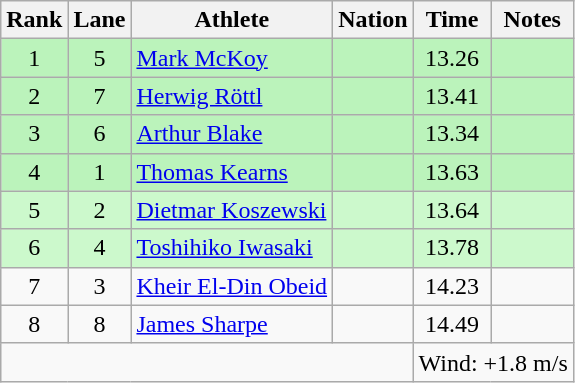<table class="wikitable sortable" style="text-align:center">
<tr>
<th>Rank</th>
<th>Lane</th>
<th>Athlete</th>
<th>Nation</th>
<th>Time</th>
<th>Notes</th>
</tr>
<tr style="background:#bbf3bb;">
<td>1</td>
<td>5</td>
<td align=left><a href='#'>Mark McKoy</a></td>
<td align=left></td>
<td>13.26</td>
<td></td>
</tr>
<tr style="background:#bbf3bb;">
<td>2</td>
<td>7</td>
<td align=left><a href='#'>Herwig Röttl</a></td>
<td align=left></td>
<td>13.41</td>
<td></td>
</tr>
<tr style="background:#bbf3bb;">
<td>3</td>
<td>6</td>
<td align=left><a href='#'>Arthur Blake</a></td>
<td align=left></td>
<td>13.34</td>
<td></td>
</tr>
<tr style="background:#bbf3bb;">
<td>4</td>
<td>1</td>
<td align=left><a href='#'>Thomas Kearns</a></td>
<td align=left></td>
<td>13.63</td>
<td></td>
</tr>
<tr bgcolor=ccf9cc>
<td>5</td>
<td>2</td>
<td align=left><a href='#'>Dietmar Koszewski</a></td>
<td align=left></td>
<td>13.64</td>
<td></td>
</tr>
<tr bgcolor=ccf9cc>
<td>6</td>
<td>4</td>
<td align=left><a href='#'>Toshihiko Iwasaki</a></td>
<td align=left></td>
<td>13.78</td>
<td></td>
</tr>
<tr>
<td>7</td>
<td>3</td>
<td align=left><a href='#'>Kheir El-Din Obeid</a></td>
<td align=left></td>
<td>14.23</td>
<td></td>
</tr>
<tr>
<td>8</td>
<td>8</td>
<td align=left><a href='#'>James Sharpe</a></td>
<td align=left></td>
<td>14.49</td>
<td></td>
</tr>
<tr class="sortbottom">
<td colspan=4></td>
<td colspan="2" style="text-align:left;">Wind: +1.8 m/s</td>
</tr>
</table>
